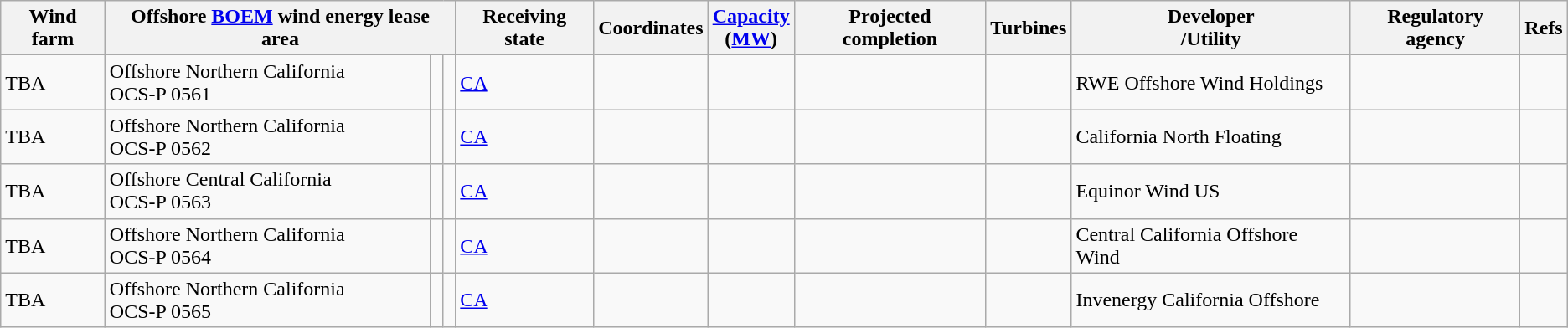<table class="wikitable sortable">
<tr>
<th>Wind farm</th>
<th colspan="3">Offshore <a href='#'>BOEM</a> wind energy lease area</th>
<th>Receiving state</th>
<th class="unsortable">Coordinates</th>
<th><a href='#'>Capacity</a><br>(<a href='#'>MW</a>)</th>
<th>Projected completion</th>
<th>Turbines</th>
<th>Developer<br>/Utility</th>
<th>Regulatory agency</th>
<th>Refs</th>
</tr>
<tr>
<td>TBA</td>
<td>Offshore Northern California<br>OCS-P 0561</td>
<td></td>
<td></td>
<td><a href='#'>CA</a></td>
<td></td>
<td></td>
<td></td>
<td></td>
<td>RWE Offshore Wind Holdings</td>
<td></td>
<td></td>
</tr>
<tr>
<td>TBA</td>
<td>Offshore Northern California<br>OCS-P 0562</td>
<td></td>
<td></td>
<td><a href='#'>CA</a></td>
<td></td>
<td></td>
<td></td>
<td></td>
<td>California North Floating</td>
<td></td>
<td></td>
</tr>
<tr>
<td>TBA</td>
<td>Offshore Central California<br>OCS-P 0563</td>
<td></td>
<td></td>
<td><a href='#'>CA</a></td>
<td></td>
<td></td>
<td></td>
<td></td>
<td>Equinor Wind US</td>
<td></td>
<td></td>
</tr>
<tr>
<td>TBA</td>
<td>Offshore Northern California<br>OCS-P 0564</td>
<td></td>
<td></td>
<td><a href='#'>CA</a></td>
<td></td>
<td></td>
<td></td>
<td></td>
<td>Central California Offshore Wind</td>
<td></td>
<td></td>
</tr>
<tr>
<td>TBA</td>
<td>Offshore Northern California<br>OCS-P 0565</td>
<td></td>
<td></td>
<td><a href='#'>CA</a></td>
<td></td>
<td></td>
<td></td>
<td></td>
<td>Invenergy California Offshore</td>
<td></td>
<td></td>
</tr>
</table>
